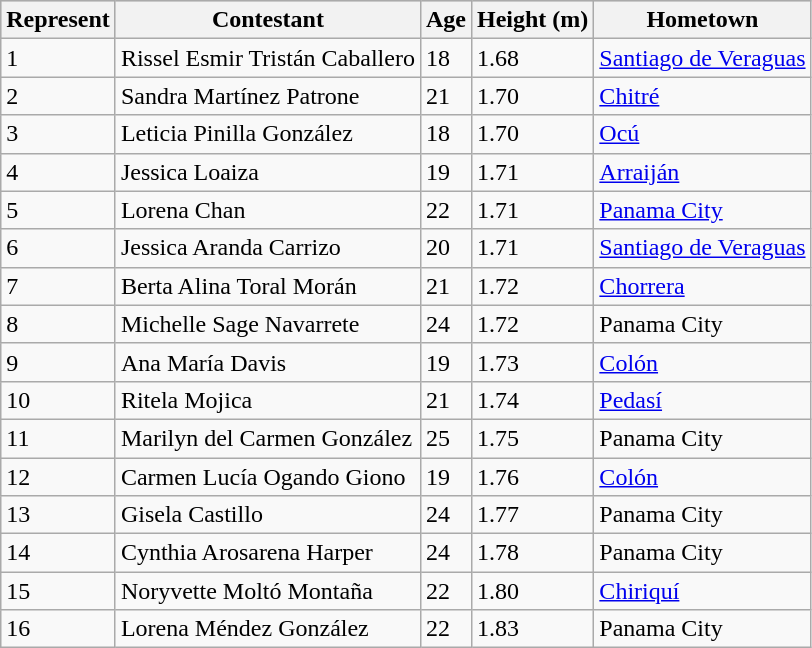<table class="sortable wikitable">
<tr style="background:#ccc;">
<th>Represent</th>
<th>Contestant</th>
<th>Age</th>
<th>Height (m)</th>
<th>Hometown</th>
</tr>
<tr>
<td>1</td>
<td>Rissel Esmir Tristán Caballero</td>
<td>18</td>
<td>1.68</td>
<td><a href='#'>Santiago de Veraguas</a></td>
</tr>
<tr>
<td>2</td>
<td>Sandra Martínez Patrone</td>
<td>21</td>
<td>1.70</td>
<td><a href='#'>Chitré</a></td>
</tr>
<tr>
<td>3</td>
<td>Leticia Pinilla González</td>
<td>18</td>
<td>1.70</td>
<td><a href='#'>Ocú</a></td>
</tr>
<tr>
<td>4</td>
<td>Jessica Loaiza</td>
<td>19</td>
<td>1.71</td>
<td><a href='#'>Arraiján</a></td>
</tr>
<tr>
<td>5</td>
<td>Lorena Chan</td>
<td>22</td>
<td>1.71</td>
<td><a href='#'>Panama City</a></td>
</tr>
<tr>
<td>6</td>
<td>Jessica Aranda Carrizo</td>
<td>20</td>
<td>1.71</td>
<td><a href='#'>Santiago de Veraguas</a></td>
</tr>
<tr>
<td>7</td>
<td>Berta Alina Toral Morán</td>
<td>21</td>
<td>1.72</td>
<td><a href='#'>Chorrera</a></td>
</tr>
<tr>
<td>8</td>
<td>Michelle Sage Navarrete</td>
<td>24</td>
<td>1.72</td>
<td>Panama City</td>
</tr>
<tr>
<td>9</td>
<td>Ana María Davis</td>
<td>19</td>
<td>1.73</td>
<td><a href='#'>Colón</a></td>
</tr>
<tr>
<td>10</td>
<td>Ritela Mojica</td>
<td>21</td>
<td>1.74</td>
<td><a href='#'>Pedasí</a></td>
</tr>
<tr>
<td>11</td>
<td>Marilyn del Carmen González</td>
<td>25</td>
<td>1.75</td>
<td>Panama City</td>
</tr>
<tr>
<td>12</td>
<td>Carmen Lucía Ogando Giono</td>
<td>19</td>
<td>1.76</td>
<td><a href='#'>Colón</a></td>
</tr>
<tr>
<td>13</td>
<td>Gisela Castillo</td>
<td>24</td>
<td>1.77</td>
<td>Panama City</td>
</tr>
<tr>
<td>14</td>
<td>Cynthia Arosarena Harper</td>
<td>24</td>
<td>1.78</td>
<td>Panama City</td>
</tr>
<tr>
<td>15</td>
<td>Noryvette Moltó Montaña</td>
<td>22</td>
<td>1.80</td>
<td><a href='#'>Chiriquí</a></td>
</tr>
<tr>
<td>16</td>
<td>Lorena Méndez González</td>
<td>22</td>
<td>1.83</td>
<td>Panama City</td>
</tr>
</table>
